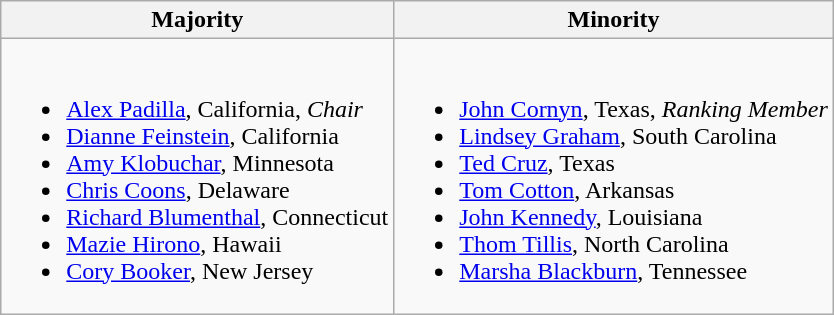<table class=wikitable>
<tr>
<th>Majority</th>
<th>Minority</th>
</tr>
<tr>
<td><br><ul><li><a href='#'>Alex Padilla</a>, California, <em>Chair</em></li><li><a href='#'>Dianne Feinstein</a>, California</li><li><a href='#'>Amy Klobuchar</a>, Minnesota</li><li><a href='#'>Chris Coons</a>, Delaware</li><li><a href='#'>Richard Blumenthal</a>, Connecticut</li><li><a href='#'>Mazie Hirono</a>, Hawaii</li><li><a href='#'>Cory Booker</a>, New Jersey</li></ul></td>
<td><br><ul><li><a href='#'>John Cornyn</a>, Texas, <em>Ranking Member</em></li><li><a href='#'>Lindsey Graham</a>, South Carolina</li><li><a href='#'>Ted Cruz</a>, Texas</li><li><a href='#'>Tom Cotton</a>, Arkansas</li><li><a href='#'>John Kennedy</a>, Louisiana</li><li><a href='#'>Thom Tillis</a>, North Carolina</li><li><a href='#'>Marsha Blackburn</a>, Tennessee</li></ul></td>
</tr>
</table>
